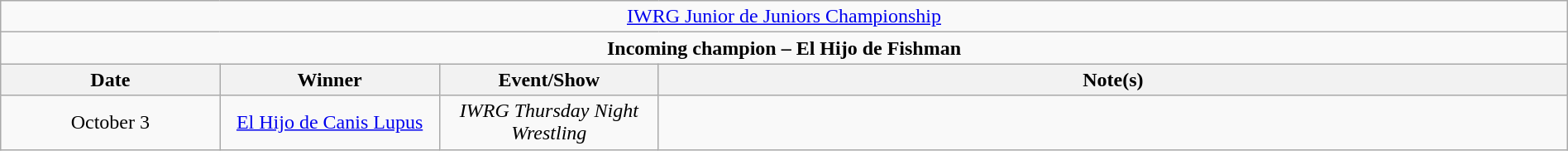<table class="wikitable" style="text-align:center; width:100%;">
<tr>
<td colspan="4" style="text-align: center;"><a href='#'>IWRG Junior de Juniors Championship</a></td>
</tr>
<tr>
<td colspan="4" style="text-align: center;"><strong>Incoming champion – El Hijo de Fishman</strong></td>
</tr>
<tr>
<th width=14%>Date</th>
<th width=14%>Winner</th>
<th width=14%>Event/Show</th>
<th width=58%>Note(s)</th>
</tr>
<tr>
<td>October 3</td>
<td><a href='#'>El Hijo de Canis Lupus</a></td>
<td><em>IWRG Thursday Night Wrestling</em></td>
<td></td>
</tr>
</table>
